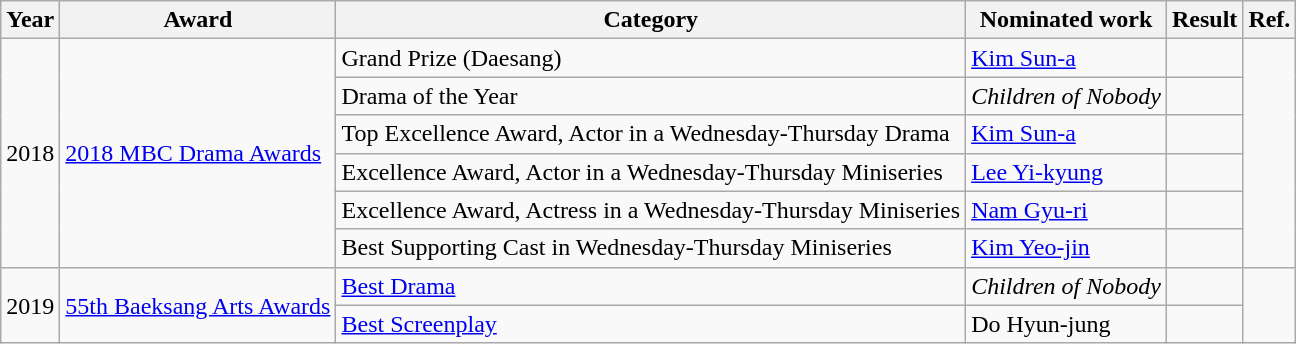<table class="wikitable">
<tr>
<th>Year</th>
<th>Award</th>
<th>Category</th>
<th>Nominated work</th>
<th>Result</th>
<th>Ref.</th>
</tr>
<tr>
<td rowspan=6>2018</td>
<td rowspan=6><a href='#'>2018 MBC Drama Awards</a></td>
<td>Grand Prize (Daesang)</td>
<td><a href='#'>Kim Sun-a</a></td>
<td></td>
<td rowspan=6></td>
</tr>
<tr>
<td>Drama of the Year</td>
<td><em>Children of Nobody</em></td>
<td></td>
</tr>
<tr>
<td>Top Excellence Award, Actor in a Wednesday-Thursday Drama</td>
<td><a href='#'>Kim Sun-a</a></td>
<td></td>
</tr>
<tr>
<td>Excellence Award, Actor in a Wednesday-Thursday Miniseries</td>
<td><a href='#'>Lee Yi-kyung</a></td>
<td></td>
</tr>
<tr>
<td>Excellence Award, Actress in a Wednesday-Thursday Miniseries</td>
<td><a href='#'>Nam Gyu-ri</a></td>
<td></td>
</tr>
<tr>
<td>Best Supporting Cast in Wednesday-Thursday Miniseries</td>
<td><a href='#'>Kim Yeo-jin</a></td>
<td></td>
</tr>
<tr>
<td rowspan=2>2019</td>
<td rowspan=2><a href='#'>55th Baeksang Arts Awards</a></td>
<td><a href='#'>Best Drama</a></td>
<td><em>Children of Nobody</em></td>
<td></td>
<td rowspan=2></td>
</tr>
<tr>
<td><a href='#'>Best Screenplay</a></td>
<td>Do Hyun-jung</td>
<td></td>
</tr>
</table>
